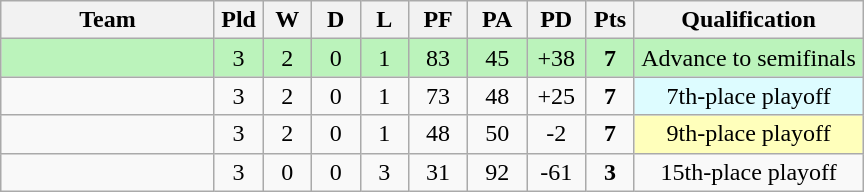<table class="wikitable" style="text-align:center;">
<tr>
<th width=135>Team</th>
<th width=25 abbr="Played">Pld</th>
<th width=25 abbr="Won">W</th>
<th width=25 abbr="Drawn">D</th>
<th width=25 abbr="Lost">L</th>
<th width=32 abbr="Points for">PF</th>
<th width=32 abbr="Points against">PA</th>
<th width=32 abbr="Points difference">PD</th>
<th width=25 abbr="Points">Pts</th>
<th width=145>Qualification</th>
</tr>
<tr style="background:#BBF3BB;">
<td align=left></td>
<td>3</td>
<td>2</td>
<td>0</td>
<td>1</td>
<td>83</td>
<td>45</td>
<td>+38</td>
<td><strong>7</strong></td>
<td>Advance to semifinals</td>
</tr>
<tr>
<td align=left></td>
<td>3</td>
<td>2</td>
<td>0</td>
<td>1</td>
<td>73</td>
<td>48</td>
<td>+25</td>
<td><strong>7</strong></td>
<td style="background:#DDFCFF;">7th-place playoff</td>
</tr>
<tr>
<td align=left></td>
<td>3</td>
<td>2</td>
<td>0</td>
<td>1</td>
<td>48</td>
<td>50</td>
<td>-2</td>
<td><strong>7</strong></td>
<td style="background:#FFFFBB;">9th-place playoff</td>
</tr>
<tr>
<td align=left></td>
<td>3</td>
<td>0</td>
<td>0</td>
<td>3</td>
<td>31</td>
<td>92</td>
<td>-61</td>
<td><strong>3</strong></td>
<td>15th-place playoff</td>
</tr>
</table>
